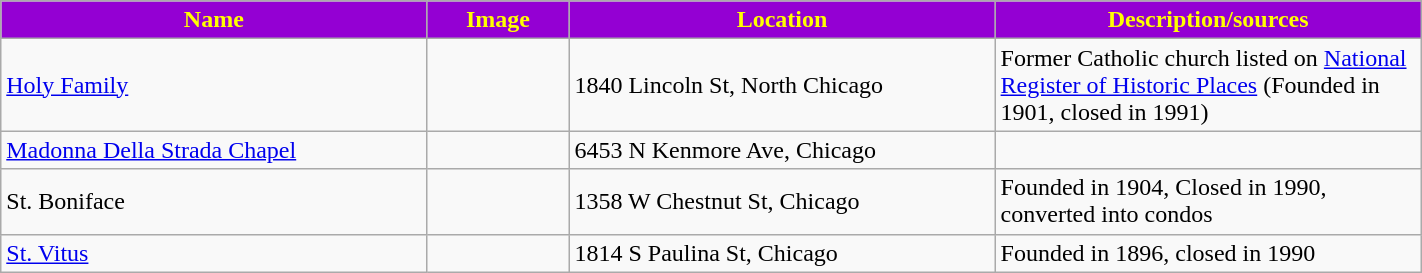<table class="wikitable sortable" style="width:75%">
<tr>
<th style="background:darkviolet; color:yellow;" width="30%"><strong>Name</strong></th>
<th style="background:darkviolet; color:yellow;" width="10%"><strong>Image</strong></th>
<th style="background:darkviolet; color:yellow;" width="30%"><strong>Location</strong></th>
<th style="background:darkviolet; color:yellow;" width="30%"><strong>Description/sources</strong></th>
</tr>
<tr>
<td><a href='#'>Holy Family</a></td>
<td></td>
<td>1840 Lincoln St, North Chicago</td>
<td>Former Catholic church listed on <a href='#'>National Register of Historic Places</a> (Founded in 1901, closed in 1991)</td>
</tr>
<tr>
<td><a href='#'>Madonna Della Strada Chapel</a></td>
<td></td>
<td>6453 N Kenmore Ave, Chicago</td>
<td></td>
</tr>
<tr>
<td>St. Boniface</td>
<td></td>
<td>1358 W Chestnut St, Chicago</td>
<td>Founded in 1904, Closed in 1990, converted into condos</td>
</tr>
<tr>
<td><a href='#'>St. Vitus</a></td>
<td></td>
<td>1814 S Paulina St, Chicago</td>
<td>Founded in 1896, closed in 1990</td>
</tr>
</table>
